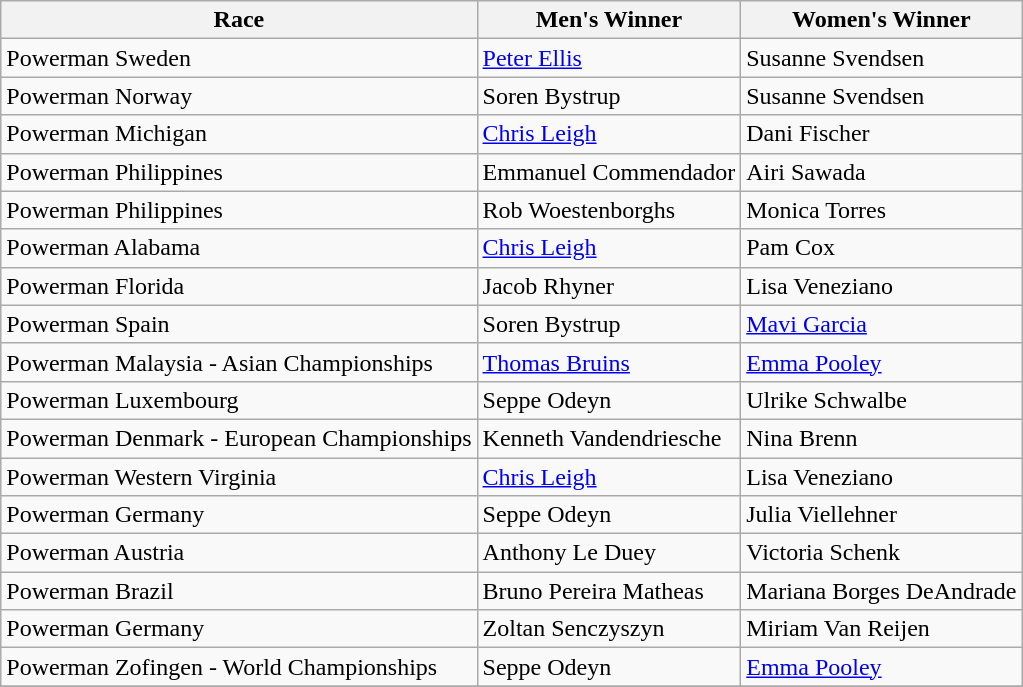<table class="wikitable">
<tr>
<th>Race</th>
<th>Men's Winner</th>
<th>Women's Winner</th>
</tr>
<tr>
<td> Powerman Sweden</td>
<td> <a href='#'>Peter Ellis</a></td>
<td> Susanne Svendsen</td>
</tr>
<tr>
<td> Powerman Norway</td>
<td> Soren Bystrup</td>
<td> Susanne Svendsen</td>
</tr>
<tr>
<td> Powerman Michigan</td>
<td> <a href='#'>Chris Leigh</a></td>
<td> Dani Fischer</td>
</tr>
<tr>
<td> Powerman Philippines</td>
<td> Emmanuel Commendador</td>
<td> Airi Sawada</td>
</tr>
<tr>
<td> Powerman Philippines</td>
<td> Rob Woestenborghs</td>
<td> Monica Torres</td>
</tr>
<tr>
<td> Powerman Alabama</td>
<td> <a href='#'>Chris Leigh</a></td>
<td> Pam Cox</td>
</tr>
<tr>
<td> Powerman Florida</td>
<td> Jacob Rhyner</td>
<td> Lisa Veneziano</td>
</tr>
<tr>
<td> Powerman Spain</td>
<td> Soren Bystrup</td>
<td> <a href='#'>Mavi Garcia</a></td>
</tr>
<tr>
<td> Powerman Malaysia - Asian Championships</td>
<td> <a href='#'>Thomas Bruins</a></td>
<td> <a href='#'>Emma Pooley</a></td>
</tr>
<tr>
<td> Powerman Luxembourg</td>
<td> Seppe Odeyn</td>
<td> Ulrike Schwalbe</td>
</tr>
<tr>
<td> Powerman Denmark - European Championships</td>
<td> Kenneth Vandendriesche</td>
<td> Nina Brenn</td>
</tr>
<tr>
<td> Powerman Western Virginia</td>
<td> <a href='#'>Chris Leigh</a></td>
<td> Lisa Veneziano</td>
</tr>
<tr>
<td> Powerman Germany</td>
<td> Seppe Odeyn</td>
<td> Julia Viellehner</td>
</tr>
<tr>
<td> Powerman Austria</td>
<td> Anthony Le Duey</td>
<td> Victoria Schenk</td>
</tr>
<tr>
<td> Powerman Brazil</td>
<td> Bruno Pereira Matheas</td>
<td> Mariana Borges DeAndrade</td>
</tr>
<tr>
<td> Powerman Germany</td>
<td> Zoltan Senczyszyn</td>
<td> Miriam Van Reijen</td>
</tr>
<tr>
<td>   Powerman Zofingen - World Championships</td>
<td> Seppe Odeyn</td>
<td> <a href='#'>Emma Pooley</a></td>
</tr>
<tr>
</tr>
</table>
